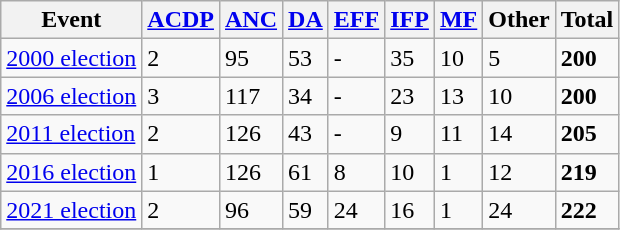<table class="wikitable">
<tr>
<th>Event</th>
<th><a href='#'>ACDP</a></th>
<th><a href='#'>ANC</a></th>
<th><a href='#'>DA</a></th>
<th><a href='#'>EFF</a></th>
<th><a href='#'>IFP</a></th>
<th><a href='#'>MF</a></th>
<th>Other</th>
<th>Total</th>
</tr>
<tr>
<td><a href='#'>2000 election</a></td>
<td>2</td>
<td>95</td>
<td>53</td>
<td>-</td>
<td>35</td>
<td>10</td>
<td>5</td>
<td><strong>200</strong></td>
</tr>
<tr>
<td><a href='#'>2006 election</a></td>
<td>3</td>
<td>117</td>
<td>34</td>
<td>-</td>
<td>23</td>
<td>13</td>
<td>10</td>
<td><strong>200</strong></td>
</tr>
<tr>
<td><a href='#'>2011 election</a></td>
<td>2</td>
<td>126</td>
<td>43</td>
<td>-</td>
<td>9</td>
<td>11</td>
<td>14</td>
<td><strong>205</strong></td>
</tr>
<tr>
<td><a href='#'>2016 election</a></td>
<td>1</td>
<td>126</td>
<td>61</td>
<td>8</td>
<td>10</td>
<td>1</td>
<td>12</td>
<td><strong>219</strong></td>
</tr>
<tr>
<td><a href='#'>2021 election</a></td>
<td>2</td>
<td>96</td>
<td>59</td>
<td>24</td>
<td>16</td>
<td>1</td>
<td>24</td>
<td><strong>222</strong></td>
</tr>
<tr>
</tr>
</table>
